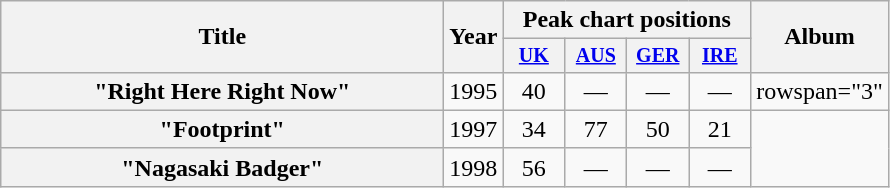<table class="wikitable plainrowheaders" style=text-align:center;>
<tr>
<th rowspan="2" style="width:18em;">Title</th>
<th rowspan="2">Year</th>
<th colspan="4">Peak chart positions</th>
<th rowspan="2">Album</th>
</tr>
<tr style="font-size:smaller;">
<th width="35"><a href='#'>UK</a><br></th>
<th width="35"><a href='#'>AUS</a><br></th>
<th width="35"><a href='#'>GER</a><br></th>
<th width="35"><a href='#'>IRE</a><br></th>
</tr>
<tr>
<th scope="row" align="left">"Right Here Right Now"</th>
<td>1995</td>
<td>40</td>
<td>—</td>
<td>—</td>
<td>—</td>
<td>rowspan="3" </td>
</tr>
<tr>
<th scope="row" align="left">"Footprint"</th>
<td>1997</td>
<td>34</td>
<td>77</td>
<td>50</td>
<td>21</td>
</tr>
<tr>
<th scope="row" align="left">"Nagasaki Badger"</th>
<td>1998</td>
<td>56</td>
<td>—</td>
<td>—</td>
<td>—</td>
</tr>
</table>
